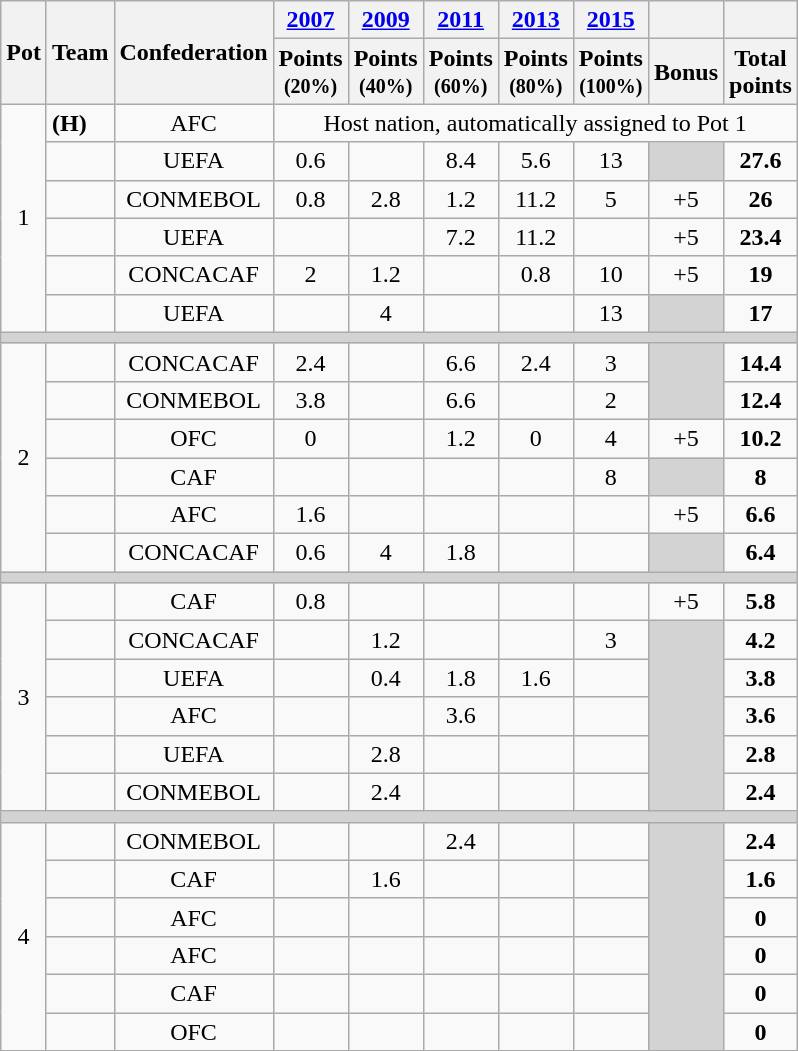<table class="wikitable" style="text-align: center;">
<tr>
<th rowspan=2>Pot</th>
<th rowspan=2>Team</th>
<th rowspan=2>Confederation</th>
<th><a href='#'>2007</a></th>
<th><a href='#'>2009</a></th>
<th><a href='#'>2011</a></th>
<th><a href='#'>2013</a></th>
<th><a href='#'>2015</a></th>
<th></th>
<th></th>
</tr>
<tr>
<th>Points<br><small>(20%)</small></th>
<th>Points<br><small>(40%)</small></th>
<th>Points<br><small>(60%)</small></th>
<th>Points<br><small>(80%)</small></th>
<th>Points<br><small>(100%)</small></th>
<th>Bonus<br></th>
<th>Total<br>points</th>
</tr>
<tr>
<td rowspan=6>1</td>
<td align=left> <strong>(H)</strong></td>
<td>AFC</td>
<td colspan=7>Host nation, automatically assigned to Pot 1</td>
</tr>
<tr>
<td align=left></td>
<td>UEFA</td>
<td>0.6</td>
<td></td>
<td>8.4</td>
<td>5.6</td>
<td>13</td>
<td bgcolor=lightgrey></td>
<td><strong>27.6</strong></td>
</tr>
<tr>
<td align=left></td>
<td>CONMEBOL</td>
<td>0.8</td>
<td>2.8</td>
<td>1.2</td>
<td>11.2</td>
<td>5</td>
<td>+5</td>
<td><strong>26</strong></td>
</tr>
<tr>
<td align=left></td>
<td>UEFA</td>
<td></td>
<td></td>
<td>7.2</td>
<td>11.2</td>
<td></td>
<td>+5</td>
<td><strong>23.4</strong></td>
</tr>
<tr>
<td align=left></td>
<td>CONCACAF</td>
<td>2</td>
<td>1.2</td>
<td></td>
<td>0.8</td>
<td>10</td>
<td>+5</td>
<td><strong>19</strong></td>
</tr>
<tr>
<td align=left></td>
<td>UEFA</td>
<td></td>
<td>4</td>
<td></td>
<td></td>
<td>13</td>
<td bgcolor=lightgrey></td>
<td><strong>17</strong></td>
</tr>
<tr>
<td colspan=14 bgcolor=lightgrey></td>
</tr>
<tr>
<td rowspan=6>2</td>
<td align=left></td>
<td>CONCACAF</td>
<td>2.4</td>
<td></td>
<td>6.6</td>
<td>2.4</td>
<td>3</td>
<td rowspan=2 bgcolor=lightgrey></td>
<td><strong>14.4</strong></td>
</tr>
<tr>
<td align=left></td>
<td>CONMEBOL</td>
<td>3.8</td>
<td></td>
<td>6.6</td>
<td></td>
<td>2</td>
<td><strong>12.4</strong></td>
</tr>
<tr>
<td align=left></td>
<td>OFC</td>
<td>0</td>
<td></td>
<td>1.2</td>
<td>0</td>
<td>4</td>
<td>+5</td>
<td><strong>10.2</strong></td>
</tr>
<tr>
<td align=left></td>
<td>CAF</td>
<td></td>
<td></td>
<td></td>
<td></td>
<td>8</td>
<td bgcolor=lightgrey></td>
<td><strong>8</strong></td>
</tr>
<tr>
<td align=left></td>
<td>AFC</td>
<td>1.6</td>
<td></td>
<td></td>
<td></td>
<td></td>
<td>+5</td>
<td><strong>6.6</strong></td>
</tr>
<tr>
<td align=left></td>
<td>CONCACAF</td>
<td>0.6</td>
<td>4</td>
<td>1.8</td>
<td></td>
<td></td>
<td bgcolor=lightgrey></td>
<td><strong>6.4</strong></td>
</tr>
<tr>
<td colspan=14 bgcolor=lightgrey></td>
</tr>
<tr>
<td rowspan=6>3</td>
<td align=left></td>
<td>CAF</td>
<td>0.8</td>
<td></td>
<td></td>
<td></td>
<td></td>
<td>+5</td>
<td><strong>5.8</strong></td>
</tr>
<tr>
<td align=left></td>
<td>CONCACAF</td>
<td></td>
<td>1.2</td>
<td></td>
<td></td>
<td>3</td>
<td rowspan=5 bgcolor=lightgrey></td>
<td><strong>4.2</strong></td>
</tr>
<tr>
<td align=left></td>
<td>UEFA</td>
<td></td>
<td>0.4</td>
<td>1.8</td>
<td>1.6</td>
<td></td>
<td><strong>3.8</strong></td>
</tr>
<tr>
<td align=left></td>
<td>AFC</td>
<td></td>
<td></td>
<td>3.6</td>
<td></td>
<td></td>
<td><strong>3.6</strong></td>
</tr>
<tr>
<td align=left></td>
<td>UEFA</td>
<td></td>
<td>2.8</td>
<td></td>
<td></td>
<td></td>
<td><strong>2.8</strong></td>
</tr>
<tr>
<td align=left></td>
<td>CONMEBOL</td>
<td></td>
<td>2.4</td>
<td></td>
<td></td>
<td></td>
<td><strong>2.4</strong></td>
</tr>
<tr>
<td colspan=14 bgcolor=lightgrey></td>
</tr>
<tr>
<td rowspan=6>4</td>
<td align=left></td>
<td>CONMEBOL</td>
<td></td>
<td></td>
<td>2.4</td>
<td></td>
<td></td>
<td rowspan=6 bgcolor=lightgrey></td>
<td><strong>2.4</strong></td>
</tr>
<tr>
<td align=left></td>
<td>CAF</td>
<td></td>
<td>1.6</td>
<td></td>
<td></td>
<td></td>
<td><strong>1.6</strong></td>
</tr>
<tr>
<td align=left></td>
<td>AFC</td>
<td></td>
<td></td>
<td></td>
<td></td>
<td></td>
<td><strong>0</strong></td>
</tr>
<tr>
<td align=left></td>
<td>AFC</td>
<td></td>
<td></td>
<td></td>
<td></td>
<td></td>
<td><strong>0</strong></td>
</tr>
<tr>
<td align=left></td>
<td>CAF</td>
<td></td>
<td></td>
<td></td>
<td></td>
<td></td>
<td><strong>0</strong></td>
</tr>
<tr>
<td align=left></td>
<td>OFC</td>
<td></td>
<td></td>
<td></td>
<td></td>
<td></td>
<td><strong>0</strong></td>
</tr>
</table>
